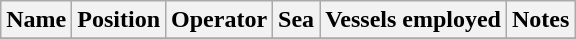<table class="wikitable">
<tr>
<th>Name</th>
<th>Position</th>
<th>Operator</th>
<th>Sea</th>
<th>Vessels employed</th>
<th>Notes</th>
</tr>
<tr>
</tr>
</table>
